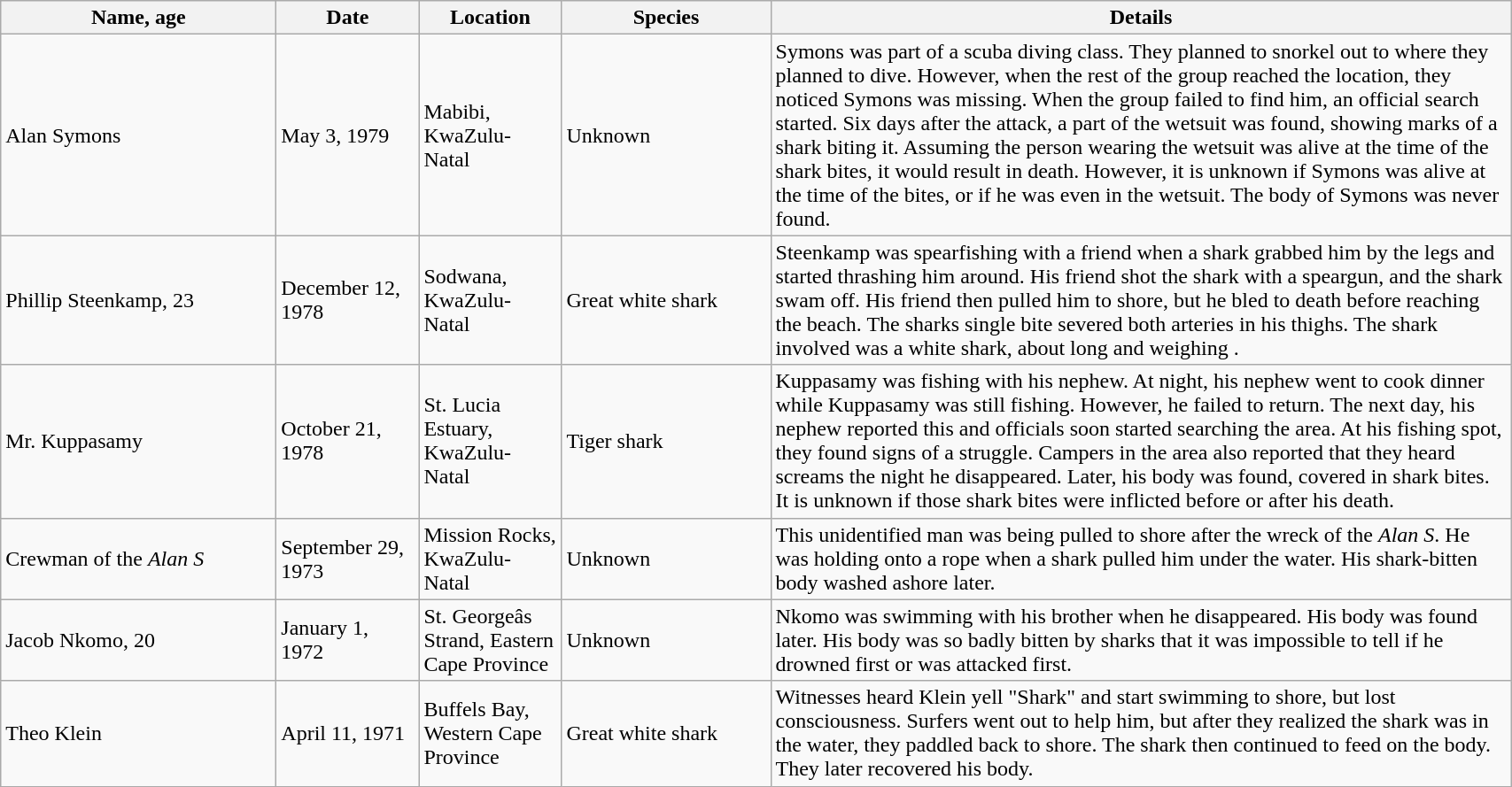<table class="wikitable">
<tr>
<th width="200">Name, age</th>
<th width="100">Date</th>
<th width="100">Location</th>
<th width="150">Species</th>
<th width="550">Details</th>
</tr>
<tr>
<td>Alan Symons</td>
<td>May 3, 1979</td>
<td>Mabibi, KwaZulu-Natal</td>
<td>Unknown</td>
<td>Symons was part of a scuba diving class. They planned to snorkel out to where they planned to dive. However, when the rest of the group reached the location, they noticed Symons was missing. When the group failed to find him, an official search started. Six days after the attack, a part of the wetsuit was found, showing marks of a shark biting it. Assuming the person wearing the wetsuit was alive at the time of the shark bites, it would result in death. However, it is unknown if Symons was alive at the time of the bites, or if he was even in the wetsuit. The body of Symons was never found.</td>
</tr>
<tr>
<td>Phillip Steenkamp, 23</td>
<td>December 12, 1978</td>
<td>Sodwana, KwaZulu-Natal</td>
<td>Great white shark</td>
<td>Steenkamp was spearfishing with a friend when a shark grabbed him by the legs and started thrashing him around. His friend shot the shark with a speargun, and the shark swam off. His friend then pulled him to shore, but he bled to death before reaching the beach. The sharks single bite severed both arteries in his thighs. The shark involved was a white shark, about  long and weighing .</td>
</tr>
<tr>
<td>Mr. Kuppasamy</td>
<td>October 21, 1978</td>
<td>St. Lucia Estuary, KwaZulu-Natal</td>
<td>Tiger shark</td>
<td>Kuppasamy was fishing with his nephew. At night, his nephew went to cook dinner while Kuppasamy was still fishing. However, he failed to return. The next day, his nephew reported this and officials soon started searching the area. At his fishing spot, they found signs of a struggle. Campers in the area also reported that they heard screams the night he disappeared. Later, his body was found, covered in shark bites. It is unknown if those shark bites were inflicted before or after his death.</td>
</tr>
<tr>
<td>Crewman of the <em>Alan S</em></td>
<td>September 29, 1973</td>
<td>Mission Rocks, KwaZulu-Natal</td>
<td>Unknown</td>
<td>This unidentified man was being pulled to shore after the wreck of the <em>Alan S</em>. He was holding onto a rope when a shark pulled him under the water. His shark-bitten body washed ashore later.</td>
</tr>
<tr>
<td>Jacob Nkomo, 20</td>
<td>January 1, 1972</td>
<td>St. Georgeâs Strand, Eastern Cape Province</td>
<td>Unknown</td>
<td>Nkomo was swimming with his brother when he disappeared. His body was found later. His body was so badly bitten by sharks that it was impossible to tell if he drowned first or was attacked first.</td>
</tr>
<tr>
<td>Theo Klein</td>
<td>April 11, 1971</td>
<td>Buffels Bay, Western Cape Province</td>
<td>Great white shark</td>
<td>Witnesses heard Klein yell "Shark" and start swimming to shore, but lost consciousness. Surfers went out to help him, but after they realized the shark was in the water, they paddled back to shore. The shark then continued to feed on the body. They later recovered his body.</td>
</tr>
</table>
